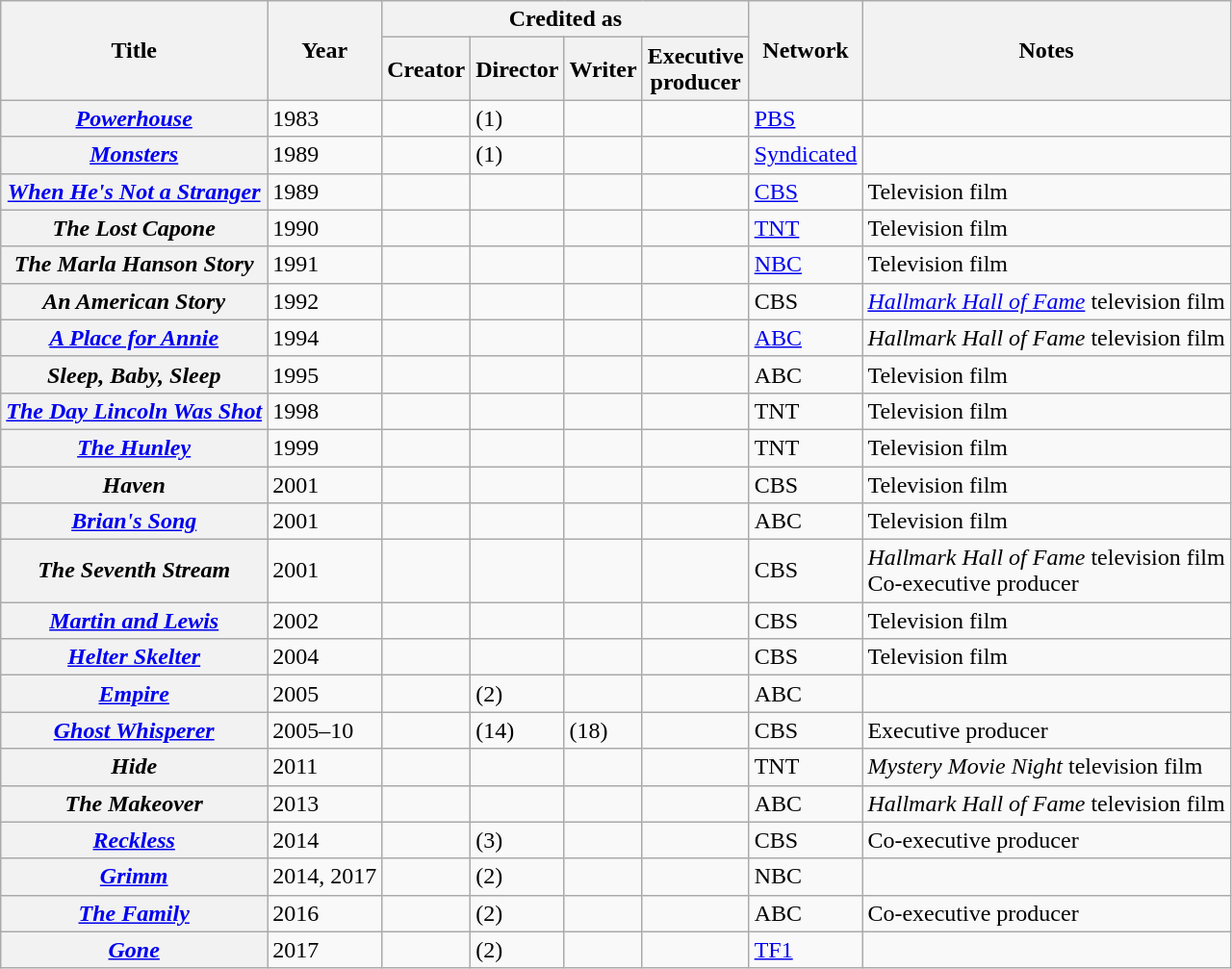<table class="wikitable plainrowheaders sortable">
<tr>
<th rowspan="2" scope="col">Title</th>
<th rowspan="2" scope="col">Year</th>
<th colspan="4" scope="col">Credited as</th>
<th rowspan="2" scope="col">Network</th>
<th rowspan="2" scope="col" class="unsortable">Notes</th>
</tr>
<tr>
<th>Creator</th>
<th>Director</th>
<th>Writer</th>
<th>Executive<br>producer</th>
</tr>
<tr>
<th scope=row><em><a href='#'>Powerhouse</a></em></th>
<td>1983</td>
<td></td>
<td> (1)</td>
<td></td>
<td></td>
<td><a href='#'>PBS</a></td>
<td></td>
</tr>
<tr>
<th scope=row><em><a href='#'>Monsters</a></em></th>
<td>1989</td>
<td></td>
<td> (1)</td>
<td></td>
<td></td>
<td><a href='#'>Syndicated</a></td>
<td></td>
</tr>
<tr>
<th scope=row><em><a href='#'>When He's Not a Stranger</a></em></th>
<td>1989</td>
<td></td>
<td></td>
<td></td>
<td></td>
<td><a href='#'>CBS</a></td>
<td>Television film</td>
</tr>
<tr>
<th scope=row><em>The Lost Capone</em></th>
<td>1990</td>
<td></td>
<td></td>
<td></td>
<td></td>
<td><a href='#'>TNT</a></td>
<td>Television film</td>
</tr>
<tr>
<th scope=row><em>The Marla Hanson Story</em></th>
<td>1991</td>
<td></td>
<td></td>
<td></td>
<td></td>
<td><a href='#'>NBC</a></td>
<td>Television film</td>
</tr>
<tr>
<th scope=row><em>An American Story</em></th>
<td>1992</td>
<td></td>
<td></td>
<td></td>
<td></td>
<td>CBS</td>
<td><em><a href='#'>Hallmark Hall of Fame</a></em> television film</td>
</tr>
<tr>
<th scope=row><em><a href='#'>A Place for Annie</a></em></th>
<td>1994</td>
<td></td>
<td></td>
<td></td>
<td></td>
<td><a href='#'>ABC</a></td>
<td><em>Hallmark Hall of Fame</em> television film</td>
</tr>
<tr>
<th scope=row><em>Sleep, Baby, Sleep</em></th>
<td>1995</td>
<td></td>
<td></td>
<td></td>
<td></td>
<td>ABC</td>
<td>Television film</td>
</tr>
<tr>
<th scope=row><em><a href='#'>The Day Lincoln Was Shot</a></em></th>
<td>1998</td>
<td></td>
<td></td>
<td></td>
<td></td>
<td>TNT</td>
<td>Television film</td>
</tr>
<tr>
<th scope=row><em><a href='#'>The Hunley</a></em></th>
<td>1999</td>
<td></td>
<td></td>
<td></td>
<td></td>
<td>TNT</td>
<td>Television film</td>
</tr>
<tr>
<th scope=row><em>Haven</em></th>
<td>2001</td>
<td></td>
<td></td>
<td></td>
<td></td>
<td>CBS</td>
<td>Television film</td>
</tr>
<tr>
<th scope=row><em><a href='#'>Brian's Song</a></em></th>
<td>2001</td>
<td></td>
<td></td>
<td></td>
<td></td>
<td>ABC</td>
<td>Television film</td>
</tr>
<tr>
<th scope=row><em>The Seventh Stream</em></th>
<td>2001</td>
<td></td>
<td></td>
<td></td>
<td></td>
<td>CBS</td>
<td><em>Hallmark Hall of Fame</em> television film<br>Co-executive producer</td>
</tr>
<tr>
<th scope=row><em><a href='#'>Martin and Lewis</a></em></th>
<td>2002</td>
<td></td>
<td></td>
<td></td>
<td></td>
<td>CBS</td>
<td>Television film</td>
</tr>
<tr>
<th scope=row><em><a href='#'>Helter Skelter</a></em></th>
<td>2004</td>
<td></td>
<td></td>
<td></td>
<td></td>
<td>CBS</td>
<td>Television film</td>
</tr>
<tr>
<th scope=row><em><a href='#'>Empire</a></em></th>
<td>2005</td>
<td></td>
<td> (2)</td>
<td></td>
<td></td>
<td>ABC</td>
<td></td>
</tr>
<tr>
<th scope=row><em><a href='#'>Ghost Whisperer</a></em></th>
<td>2005–10</td>
<td></td>
<td> (14)</td>
<td> (18)</td>
<td></td>
<td>CBS</td>
<td>Executive producer </td>
</tr>
<tr>
<th scope=row><em>Hide</em></th>
<td>2011</td>
<td></td>
<td></td>
<td></td>
<td></td>
<td>TNT</td>
<td><em>Mystery Movie Night</em> television film</td>
</tr>
<tr>
<th scope=row><em>The Makeover</em></th>
<td>2013</td>
<td></td>
<td></td>
<td></td>
<td></td>
<td>ABC</td>
<td><em>Hallmark Hall of Fame</em> television film</td>
</tr>
<tr>
<th scope=row><em><a href='#'>Reckless</a></em></th>
<td>2014</td>
<td></td>
<td> (3)</td>
<td></td>
<td></td>
<td>CBS</td>
<td>Co-executive producer</td>
</tr>
<tr>
<th scope=row><em><a href='#'>Grimm</a></em></th>
<td>2014, 2017</td>
<td></td>
<td> (2)</td>
<td></td>
<td></td>
<td>NBC</td>
<td></td>
</tr>
<tr>
<th scope=row><em><a href='#'>The Family</a></em></th>
<td>2016</td>
<td></td>
<td> (2)</td>
<td></td>
<td></td>
<td>ABC</td>
<td>Co-executive producer</td>
</tr>
<tr>
<th scope=row><em><a href='#'>Gone</a></em></th>
<td>2017</td>
<td></td>
<td> (2)</td>
<td></td>
<td></td>
<td><a href='#'>TF1</a></td>
<td></td>
</tr>
</table>
